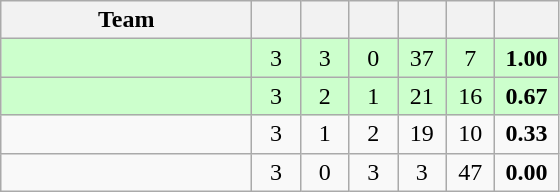<table class="wikitable" style="text-align: center; font-size:100% ">
<tr>
<th width="160">Team</th>
<th width="25"></th>
<th width="25"></th>
<th width="25"></th>
<th width="25"></th>
<th width="25"></th>
<th width="35"></th>
</tr>
<tr bgcolor="ccffcc">
<td align=left></td>
<td>3</td>
<td>3</td>
<td>0</td>
<td>37</td>
<td>7</td>
<td><strong>1.00</strong></td>
</tr>
<tr bgcolor="ccffcc">
<td align=left></td>
<td>3</td>
<td>2</td>
<td>1</td>
<td>21</td>
<td>16</td>
<td><strong>0.67</strong></td>
</tr>
<tr>
<td align=left></td>
<td>3</td>
<td>1</td>
<td>2</td>
<td>19</td>
<td>10</td>
<td><strong>0.33</strong></td>
</tr>
<tr>
<td align=left></td>
<td>3</td>
<td>0</td>
<td>3</td>
<td>3</td>
<td>47</td>
<td><strong>0.00</strong></td>
</tr>
</table>
